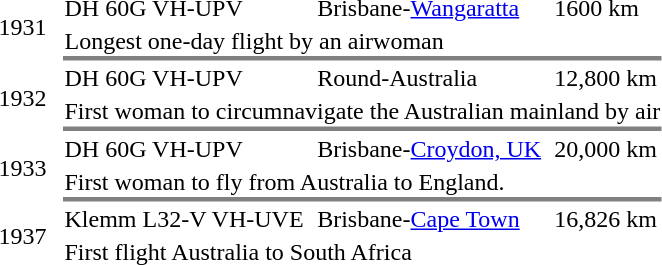<table>
<tr>
<td rowspan="2">1931  </td>
<td>DH 60G VH-UPV</td>
<td>Brisbane-<a href='#'>Wangaratta</a></td>
<td>1600 km</td>
</tr>
<tr>
<td colspan="4" style="border-bottom:3px solid grey;">Longest one-day flight by an airwoman</td>
</tr>
<tr ------------>
<td rowspan="2">1932</td>
<td>DH 60G VH-UPV</td>
<td>Round-Australia</td>
<td>12,800 km</td>
</tr>
<tr>
<td colspan="4" style="border-bottom:3px solid grey;">First woman to circumnavigate the Australian mainland by air</td>
</tr>
<tr ------------>
<td rowspan="2">1933</td>
<td>DH 60G VH-UPV</td>
<td>Brisbane-<a href='#'>Croydon, UK</a></td>
<td>20,000 km</td>
</tr>
<tr>
<td colspan="4" style="border-bottom:3px solid grey;">First woman to fly from Australia to England.</td>
</tr>
<tr ------------>
<td rowspan="2">1937</td>
<td>Klemm L32-V VH-UVE</td>
<td>Brisbane-<a href='#'>Cape Town</a></td>
<td>16,826 km</td>
</tr>
<tr>
<td colspan="4">First flight Australia to South Africa</td>
</tr>
</table>
